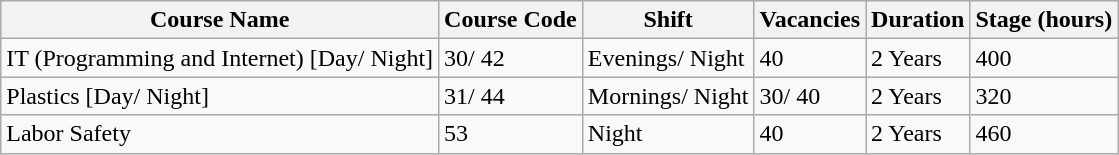<table class="wikitable">
<tr>
<th>Course Name</th>
<th>Course Code</th>
<th>Shift</th>
<th>Vacancies</th>
<th>Duration</th>
<th>Stage (hours)</th>
</tr>
<tr>
<td>IT (Programming and Internet) [Day/ Night]</td>
<td>30/ 42</td>
<td>Evenings/ Night</td>
<td>40</td>
<td>2 Years</td>
<td>400</td>
</tr>
<tr>
<td>Plastics [Day/ Night]</td>
<td>31/ 44</td>
<td>Mornings/ Night</td>
<td>30/ 40</td>
<td>2 Years</td>
<td>320</td>
</tr>
<tr>
<td>Labor Safety</td>
<td>53</td>
<td>Night</td>
<td>40</td>
<td>2 Years</td>
<td>460</td>
</tr>
</table>
